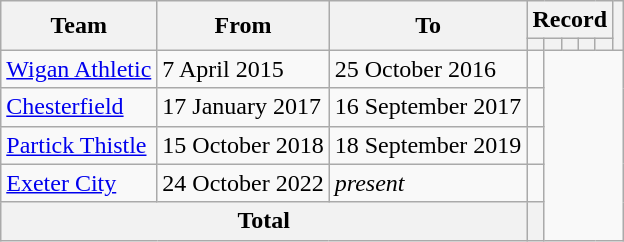<table class=wikitable style="text-align:center">
<tr>
<th rowspan=2>Team</th>
<th rowspan=2>From</th>
<th rowspan=2>To</th>
<th colspan=5>Record</th>
<th rowspan=2></th>
</tr>
<tr>
<th></th>
<th></th>
<th></th>
<th></th>
<th></th>
</tr>
<tr>
<td align=left><a href='#'>Wigan Athletic</a></td>
<td align=left>7 April 2015</td>
<td align=left>25 October 2016<br></td>
<td></td>
</tr>
<tr>
<td align=left><a href='#'>Chesterfield</a></td>
<td align=left>17 January 2017</td>
<td align=left>16 September 2017<br></td>
<td></td>
</tr>
<tr>
<td align=left><a href='#'>Partick Thistle</a></td>
<td align=left>15 October 2018</td>
<td align=left>18 September 2019<br></td>
<td></td>
</tr>
<tr>
<td align=left><a href='#'>Exeter City</a></td>
<td align=left>24 October 2022</td>
<td align=left><em>present</em><br></td>
<td></td>
</tr>
<tr>
<th colspan=3>Total<br></th>
<th></th>
</tr>
</table>
